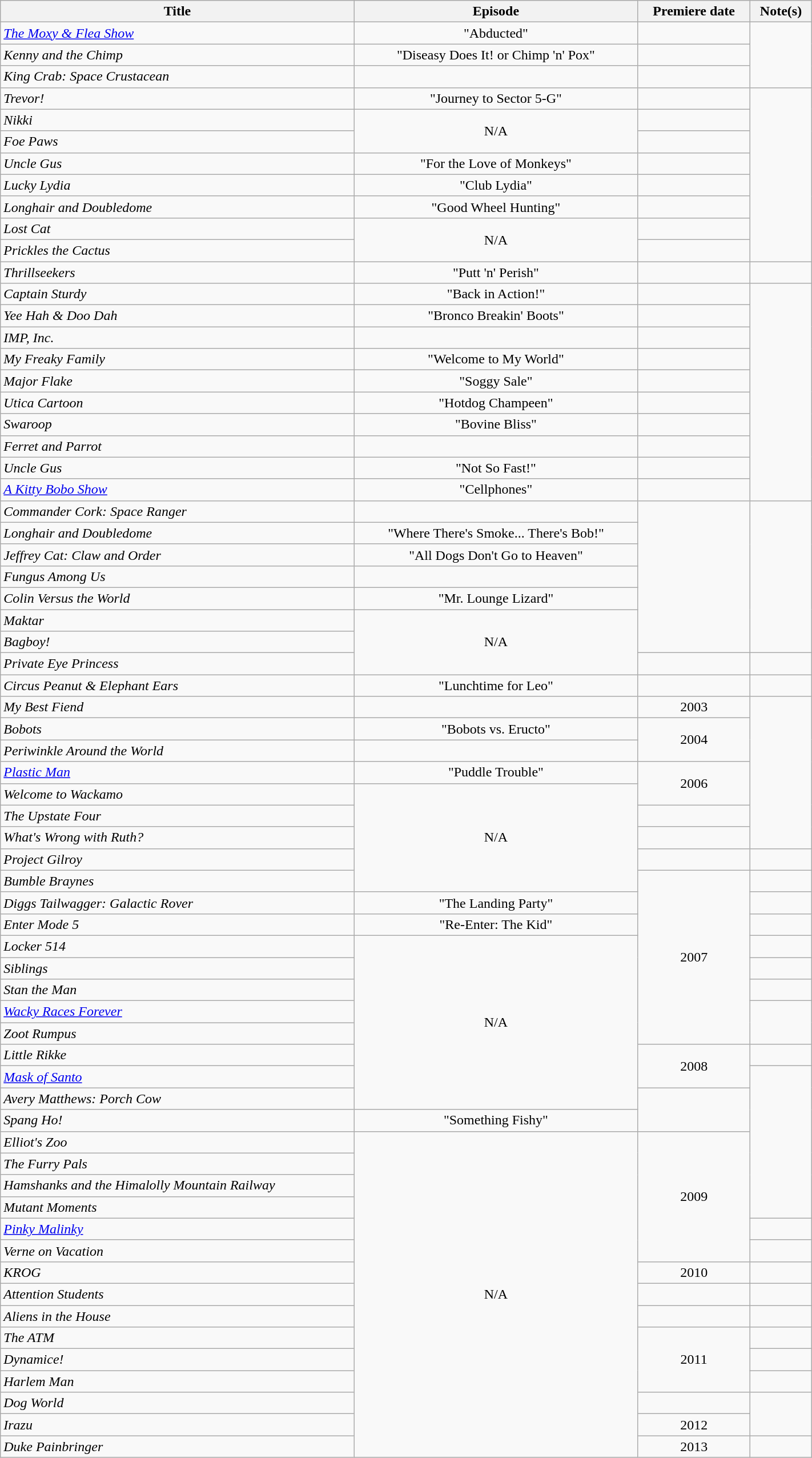<table class="wikitable plainrowheaders sortable" style="width:75%;text-align:center;">
<tr>
<th>Title</th>
<th>Episode</th>
<th>Premiere date</th>
<th class="unsortable">Note(s)</th>
</tr>
<tr>
<td scope="row" style="text-align:left;"><em><a href='#'>The Moxy & Flea Show</a></em></td>
<td>"Abducted"</td>
<td></td>
<td rowspan="3"></td>
</tr>
<tr>
<td scope="row" style="text-align:left;"><em>Kenny and the Chimp</em></td>
<td>"Diseasy Does It! or Chimp 'n' Pox"</td>
<td></td>
</tr>
<tr>
<td scope="row" style="text-align:left;"><em>King Crab: Space Crustacean</em></td>
<td></td>
<td></td>
</tr>
<tr>
<td scope="row" style="text-align:left;"><em>Trevor!</em></td>
<td>"Journey to Sector 5-G"</td>
<td></td>
<td rowspan="8"></td>
</tr>
<tr>
<td scope="row" style="text-align:left;"><em>Nikki</em></td>
<td rowspan="2">N/A</td>
<td></td>
</tr>
<tr>
<td scope="row" style="text-align:left;"><em>Foe Paws</em></td>
<td></td>
</tr>
<tr>
<td scope="row" style="text-align:left;"><em>Uncle Gus</em></td>
<td>"For the Love of Monkeys"</td>
<td></td>
</tr>
<tr>
<td scope="row" style="text-align:left;"><em>Lucky Lydia</em></td>
<td>"Club Lydia"</td>
<td></td>
</tr>
<tr>
<td scope="row" style="text-align:left;"><em>Longhair and Doubledome</em></td>
<td>"Good Wheel Hunting"</td>
<td></td>
</tr>
<tr>
<td scope="row" style="text-align:left;"><em>Lost Cat</em></td>
<td rowspan="2">N/A</td>
<td></td>
</tr>
<tr>
<td scope="row" style="text-align:left;"><em>Prickles the Cactus</em></td>
<td></td>
</tr>
<tr>
<td scope="row" style="text-align:left;"><em>Thrillseekers</em></td>
<td>"Putt 'n' Perish"</td>
<td></td>
</tr>
<tr>
<td scope="row" style="text-align:left;"><em>Captain Sturdy</em></td>
<td>"Back in Action!"</td>
<td></td>
<td rowspan="10"></td>
</tr>
<tr>
<td scope="row" style="text-align:left;"><em>Yee Hah & Doo Dah</em></td>
<td>"Bronco Breakin' Boots"</td>
<td></td>
</tr>
<tr>
<td scope="row" style="text-align:left;"><em>IMP, Inc.</em></td>
<td></td>
<td></td>
</tr>
<tr>
<td scope="row" style="text-align:left;"><em>My Freaky Family</em></td>
<td>"Welcome to My World"</td>
<td></td>
</tr>
<tr>
<td scope="row" style="text-align:left;"><em>Major Flake</em></td>
<td>"Soggy Sale"</td>
<td></td>
</tr>
<tr>
<td scope="row" style="text-align:left;"><em>Utica Cartoon</em></td>
<td>"Hotdog Champeen"</td>
<td></td>
</tr>
<tr>
<td scope="row" style="text-align:left;"><em>Swaroop</em></td>
<td>"Bovine Bliss"</td>
<td></td>
</tr>
<tr>
<td scope="row" style="text-align:left;"><em>Ferret and Parrot</em></td>
<td></td>
<td></td>
</tr>
<tr>
<td scope="row" style="text-align:left;"><em>Uncle Gus</em></td>
<td>"Not So Fast!"</td>
<td></td>
</tr>
<tr>
<td scope="row" style="text-align:left;"><em><a href='#'>A Kitty Bobo Show</a></em></td>
<td>"Cellphones"</td>
<td></td>
</tr>
<tr>
<td scope="row" style="text-align:left;"><em>Commander Cork: Space Ranger</em></td>
<td></td>
<td rowspan="7"></td>
<td rowspan="7"></td>
</tr>
<tr>
<td scope="row" style="text-align:left;"><em>Longhair and Doubledome</em></td>
<td>"Where There's Smoke... There's Bob!"</td>
</tr>
<tr>
<td scope="row" style="text-align:left;"><em>Jeffrey Cat: Claw and Order</em></td>
<td>"All Dogs Don't Go to Heaven"</td>
</tr>
<tr>
<td scope="row" style="text-align:left;"><em>Fungus Among Us</em></td>
<td></td>
</tr>
<tr>
<td scope="row" style="text-align:left;"><em>Colin Versus the World</em></td>
<td>"Mr. Lounge Lizard"</td>
</tr>
<tr>
<td scope="row" style="text-align:left;"><em>Maktar</em></td>
<td rowspan="3">N/A</td>
</tr>
<tr>
<td scope="row" style="text-align:left;"><em>Bagboy!</em></td>
</tr>
<tr>
<td scope="row" style="text-align:left;"><em>Private Eye Princess</em></td>
<td></td>
<td></td>
</tr>
<tr>
<td scope="row" style="text-align:left;"><em>Circus Peanut & Elephant Ears</em></td>
<td>"Lunchtime for Leo"</td>
<td></td>
<td></td>
</tr>
<tr>
<td scope="row" style="text-align:left;"><em>My Best Fiend</em></td>
<td></td>
<td>2003</td>
<td rowspan="7"></td>
</tr>
<tr>
<td scope="row" style="text-align:left;"><em>Bobots</em></td>
<td>"Bobots vs. Eructo"</td>
<td rowspan="2">2004</td>
</tr>
<tr>
<td scope="row" style="text-align:left;"><em>Periwinkle Around the World</em></td>
<td></td>
</tr>
<tr>
<td scope="row" style="text-align:left;"><em><a href='#'>Plastic Man</a></em></td>
<td>"Puddle Trouble"</td>
<td rowspan="2">2006</td>
</tr>
<tr>
<td scope="row" style="text-align:left;"><em>Welcome to Wackamo</em></td>
<td rowspan="5">N/A</td>
</tr>
<tr>
<td scope="row" style="text-align:left;"><em>The Upstate Four</em></td>
<td></td>
</tr>
<tr>
<td scope="row" style="text-align:left;"><em>What's Wrong with Ruth?</em></td>
<td></td>
</tr>
<tr>
<td scope="row" style="text-align:left;"><em>Project Gilroy</em></td>
<td></td>
<td></td>
</tr>
<tr>
<td scope="row" style="text-align:left;"><em>Bumble Braynes</em></td>
<td rowspan="8">2007</td>
<td></td>
</tr>
<tr>
<td scope="row" style="text-align:left;"><em>Diggs Tailwagger: Galactic Rover</em></td>
<td>"The Landing Party"</td>
<td></td>
</tr>
<tr>
<td scope="row" style="text-align:left;"><em>Enter Mode 5</em></td>
<td>"Re-Enter: The Kid"</td>
<td></td>
</tr>
<tr>
<td scope="row" style="text-align:left;"><em>Locker 514</em></td>
<td rowspan="8">N/A</td>
<td></td>
</tr>
<tr>
<td scope="row" style="text-align:left;"><em>Siblings</em></td>
<td></td>
</tr>
<tr>
<td scope="row" style="text-align:left;"><em>Stan the Man</em></td>
<td></td>
</tr>
<tr>
<td scope="row" style="text-align:left;"><em><a href='#'>Wacky Races Forever</a></em></td>
<td rowspan="2"></td>
</tr>
<tr>
<td scope="row" style="text-align:left;"><em>Zoot Rumpus</em></td>
</tr>
<tr>
<td scope="row" style="text-align:left;"><em>Little Rikke</em></td>
<td rowspan="2">2008</td>
<td></td>
</tr>
<tr>
<td scope="row" style="text-align:left;"><em><a href='#'>Mask of Santo</a></em></td>
<td rowspan="7"></td>
</tr>
<tr>
<td scope="row" style="text-align:left;"><em>Avery Matthews: Porch Cow</em></td>
<td rowspan="2"></td>
</tr>
<tr>
<td scope="row" style="text-align:left;"><em>Spang Ho!</em></td>
<td>"Something Fishy"</td>
</tr>
<tr>
<td scope="row" style="text-align:left;"><em>Elliot's Zoo</em></td>
<td rowspan="15">N/A</td>
<td rowspan="6">2009</td>
</tr>
<tr>
<td scope="row" style="text-align:left;"><em>The Furry Pals</em></td>
</tr>
<tr>
<td scope="row" style="text-align:left;"><em>Hamshanks and the Himalolly Mountain Railway</em></td>
</tr>
<tr>
<td scope="row" style="text-align:left;"><em>Mutant Moments</em></td>
</tr>
<tr>
<td scope="row" style="text-align:left;"><em><a href='#'>Pinky Malinky</a></em></td>
<td></td>
</tr>
<tr>
<td scope="row" style="text-align:left;"><em>Verne on Vacation</em></td>
<td></td>
</tr>
<tr>
<td scope="row" style="text-align:left;"><em>KROG</em></td>
<td>2010</td>
<td></td>
</tr>
<tr>
<td scope="row" style="text-align:left;"><em>Attention Students</em></td>
<td></td>
<td></td>
</tr>
<tr>
<td scope="row" style="text-align:left;"><em>Aliens in the House</em></td>
<td></td>
<td></td>
</tr>
<tr>
<td scope="row" style="text-align:left;"><em>The ATM</em></td>
<td rowspan="3">2011</td>
<td></td>
</tr>
<tr>
<td scope="row" style="text-align:left;"><em>Dynamice!</em></td>
<td></td>
</tr>
<tr>
<td scope="row" style="text-align:left;"><em>Harlem Man</em></td>
<td></td>
</tr>
<tr>
<td scope="row" style="text-align:left;"><em>Dog World</em></td>
<td></td>
<td rowspan="2"></td>
</tr>
<tr>
<td scope="row" style="text-align:left;"><em>Irazu</em></td>
<td>2012</td>
</tr>
<tr>
<td scope="row" style="text-align:left;"><em>Duke Painbringer</em></td>
<td>2013</td>
<td></td>
</tr>
</table>
